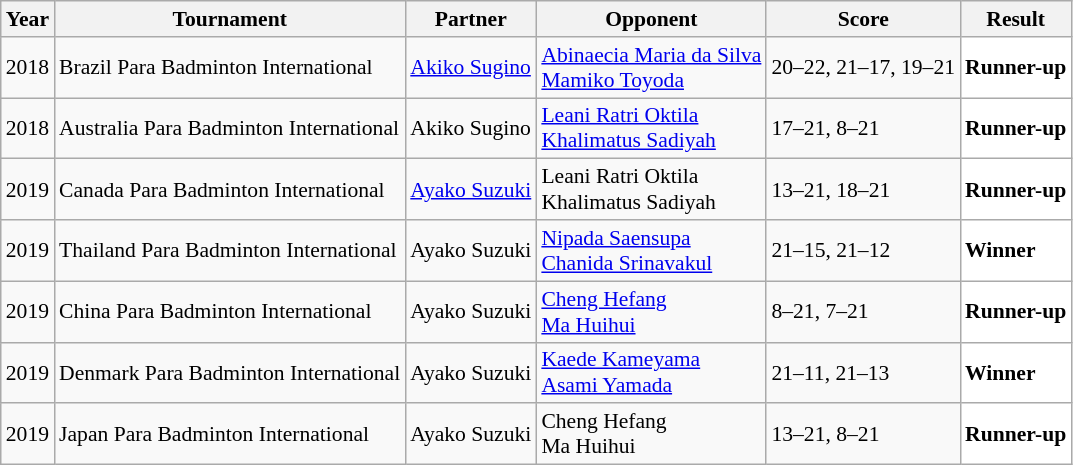<table class="sortable wikitable" style="font-size: 90%;">
<tr>
<th>Year</th>
<th>Tournament</th>
<th>Partner</th>
<th>Opponent</th>
<th>Score</th>
<th>Result</th>
</tr>
<tr>
<td align="center">2018</td>
<td align="left">Brazil Para Badminton International</td>
<td> <a href='#'>Akiko Sugino</a></td>
<td align="left"> <a href='#'>Abinaecia Maria da Silva</a><br> <a href='#'>Mamiko Toyoda</a></td>
<td align="left">20–22, 21–17, 19–21</td>
<td style="text-align:left; background:white"> <strong>Runner-up</strong></td>
</tr>
<tr>
<td align="center">2018</td>
<td align="left">Australia Para Badminton International</td>
<td> Akiko Sugino</td>
<td align="left"> <a href='#'>Leani Ratri Oktila</a><br> <a href='#'>Khalimatus Sadiyah</a></td>
<td align="left">17–21, 8–21</td>
<td style="text-align:left; background:white"> <strong>Runner-up</strong></td>
</tr>
<tr>
<td align="center">2019</td>
<td align="left">Canada Para Badminton International</td>
<td> <a href='#'>Ayako Suzuki</a></td>
<td align="left"> Leani Ratri Oktila<br> Khalimatus Sadiyah</td>
<td align="left">13–21, 18–21</td>
<td style="text-align:left; background:white"> <strong>Runner-up</strong></td>
</tr>
<tr>
<td align="center">2019</td>
<td align="left">Thailand Para Badminton International</td>
<td> Ayako Suzuki</td>
<td align="left"> <a href='#'>Nipada Saensupa</a><br> <a href='#'>Chanida Srinavakul</a></td>
<td align="left">21–15, 21–12</td>
<td style="text-align:left; background:white"> <strong>Winner</strong></td>
</tr>
<tr>
<td align="center">2019</td>
<td align="left">China Para Badminton International</td>
<td> Ayako Suzuki</td>
<td align="left"> <a href='#'>Cheng Hefang</a><br> <a href='#'>Ma Huihui</a></td>
<td align="left">8–21, 7–21</td>
<td style="text-align:left; background:white"> <strong>Runner-up</strong></td>
</tr>
<tr>
<td align="center">2019</td>
<td align="left">Denmark Para Badminton International</td>
<td> Ayako Suzuki</td>
<td align="left"> <a href='#'>Kaede Kameyama</a><br> <a href='#'>Asami Yamada</a></td>
<td align="left">21–11, 21–13</td>
<td style="text-align:left; background:white"> <strong>Winner</strong></td>
</tr>
<tr>
<td align="center">2019</td>
<td align="left">Japan Para Badminton International</td>
<td> Ayako Suzuki</td>
<td align="left"> Cheng Hefang<br> Ma Huihui</td>
<td align="left">13–21, 8–21</td>
<td style="text-align:left; background:white"> <strong>Runner-up</strong></td>
</tr>
</table>
